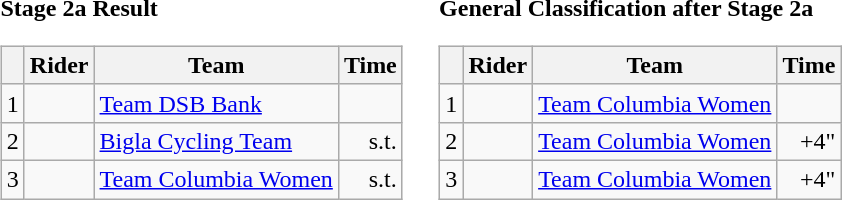<table>
<tr>
<td><strong>Stage 2a Result</strong><br><table class=wikitable>
<tr>
<th></th>
<th>Rider</th>
<th>Team</th>
<th>Time</th>
</tr>
<tr>
<td>1</td>
<td></td>
<td><a href='#'>Team DSB Bank</a></td>
<td align=right></td>
</tr>
<tr>
<td>2</td>
<td></td>
<td><a href='#'>Bigla Cycling Team</a></td>
<td align=right>s.t.</td>
</tr>
<tr>
<td>3</td>
<td></td>
<td><a href='#'>Team Columbia Women</a></td>
<td align=right>s.t.</td>
</tr>
</table>
</td>
<td></td>
<td><strong>General Classification after Stage 2a</strong><br><table class="wikitable">
<tr>
<th></th>
<th>Rider</th>
<th>Team</th>
<th>Time</th>
</tr>
<tr>
<td>1</td>
<td></td>
<td><a href='#'>Team Columbia Women</a></td>
<td align=right></td>
</tr>
<tr>
<td>2</td>
<td></td>
<td><a href='#'>Team Columbia Women</a></td>
<td align=right>+4"</td>
</tr>
<tr>
<td>3</td>
<td></td>
<td><a href='#'>Team Columbia Women</a></td>
<td align=right>+4"</td>
</tr>
</table>
</td>
</tr>
</table>
